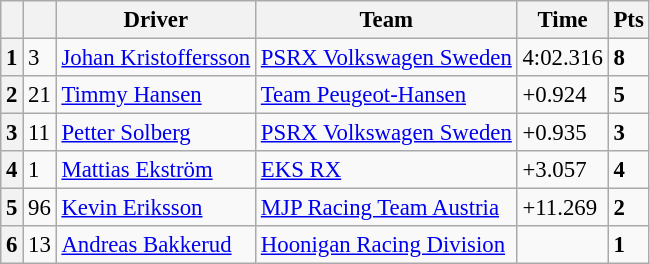<table class=wikitable style="font-size:95%">
<tr>
<th></th>
<th></th>
<th>Driver</th>
<th>Team</th>
<th>Time</th>
<th>Pts</th>
</tr>
<tr>
<th>1</th>
<td>3</td>
<td> <a href='#'>Johan Kristoffersson</a></td>
<td><a href='#'>PSRX Volkswagen Sweden</a></td>
<td>4:02.316</td>
<td><strong>8</strong></td>
</tr>
<tr>
<th>2</th>
<td>21</td>
<td> <a href='#'>Timmy Hansen</a></td>
<td><a href='#'>Team Peugeot-Hansen</a></td>
<td>+0.924</td>
<td><strong>5</strong></td>
</tr>
<tr>
<th>3</th>
<td>11</td>
<td> <a href='#'>Petter Solberg</a></td>
<td><a href='#'>PSRX Volkswagen Sweden</a></td>
<td>+0.935</td>
<td><strong>3</strong></td>
</tr>
<tr>
<th>4</th>
<td>1</td>
<td> <a href='#'>Mattias Ekström</a></td>
<td><a href='#'>EKS RX</a></td>
<td>+3.057</td>
<td><strong>4</strong></td>
</tr>
<tr>
<th>5</th>
<td>96</td>
<td> <a href='#'>Kevin Eriksson</a></td>
<td><a href='#'>MJP Racing Team Austria</a></td>
<td>+11.269</td>
<td><strong>2</strong></td>
</tr>
<tr>
<th>6</th>
<td>13</td>
<td> <a href='#'>Andreas Bakkerud</a></td>
<td><a href='#'>Hoonigan Racing Division</a></td>
<td></td>
<td><strong>1</strong></td>
</tr>
</table>
